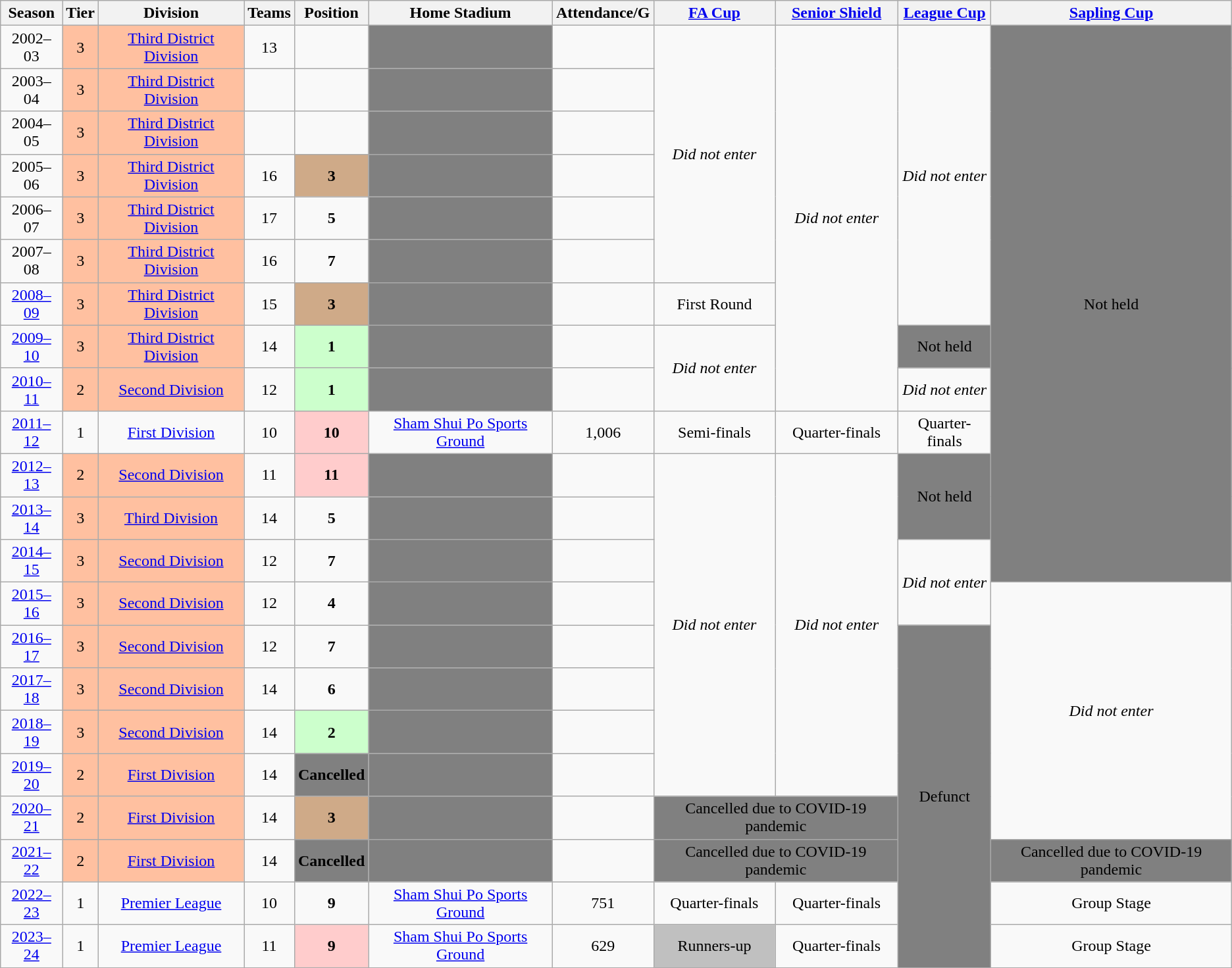<table class="wikitable">
<tr>
<th>Season</th>
<th>Tier</th>
<th>Division</th>
<th>Teams</th>
<th>Position</th>
<th>Home Stadium</th>
<th>Attendance/G</th>
<th><a href='#'>FA Cup</a></th>
<th><a href='#'>Senior Shield</a></th>
<th><a href='#'>League Cup</a></th>
<th><a href='#'>Sapling Cup</a></th>
</tr>
<tr>
<td align=center>2002–03</td>
<td align=center bgcolor=#ffc0a0>3</td>
<td align=center bgcolor=#ffc0a0><a href='#'>Third District Division</a></td>
<td align=center>13</td>
<td align=center></td>
<td align=center style="background:gray;"></td>
<td align=center></td>
<td rowspan="6" align="center"><em>Did not enter</em></td>
<td rowspan="9" align="center"><em>Did not enter</em></td>
<td rowspan="7" align="center"><em>Did not enter</em></td>
<td rowspan="13" align="center" style="background:gray;">Not held</td>
</tr>
<tr>
<td align=center>2003–04</td>
<td align=center bgcolor=#ffc0a0>3</td>
<td align=center bgcolor=#ffc0a0><a href='#'>Third District Division</a></td>
<td align=center></td>
<td align=center></td>
<td align=center style="background:gray;"></td>
<td align=center></td>
</tr>
<tr>
<td align=center>2004–05</td>
<td align=center bgcolor=#ffc0a0>3</td>
<td align=center bgcolor=#ffc0a0><a href='#'>Third District Division</a></td>
<td align=center></td>
<td align=center></td>
<td align=center style="background:gray;"></td>
<td align=center></td>
</tr>
<tr>
<td align=center>2005–06</td>
<td align=center bgcolor=#ffc0a0>3</td>
<td align=center bgcolor=#ffc0a0><a href='#'>Third District Division</a></td>
<td align=center>16</td>
<td align=center bgcolor=#cfaa88><strong>3</strong></td>
<td align=center style="background:gray;"></td>
<td align=center></td>
</tr>
<tr>
<td align=center>2006–07</td>
<td align=center bgcolor=#ffc0a0>3</td>
<td align=center bgcolor=#ffc0a0><a href='#'>Third District Division</a></td>
<td align=center>17</td>
<td align=center><strong>5</strong></td>
<td align=center style="background:gray;"></td>
<td align=center></td>
</tr>
<tr>
<td align=center>2007–08</td>
<td align=center bgcolor=#ffc0a0>3</td>
<td align=center bgcolor=#ffc0a0><a href='#'>Third District Division</a></td>
<td align=center>16</td>
<td align=center><strong>7</strong></td>
<td align=center style="background:gray;"></td>
<td align=center></td>
</tr>
<tr>
<td align=center><a href='#'>2008–09</a></td>
<td align=center bgcolor=#ffc0a0>3</td>
<td align=center bgcolor=#ffc0a0><a href='#'>Third District Division</a></td>
<td align=center>15</td>
<td align=center bgcolor=#cfaa88><strong>3</strong></td>
<td align=center style="background:gray;"></td>
<td align=center></td>
<td align=center>First Round</td>
</tr>
<tr>
<td align=center><a href='#'>2009–10</a></td>
<td align=center bgcolor=#ffc0a0>3</td>
<td align=center bgcolor=#ffc0a0><a href='#'>Third District Division</a></td>
<td align=center>14</td>
<td align=center bgcolor=#CCFFCC><strong>1</strong></td>
<td align=center style="background:gray;"></td>
<td align=center></td>
<td rowspan="2" align="center"><em>Did not enter</em></td>
<td align="center" style="background:gray;">Not held</td>
</tr>
<tr>
<td align=center><a href='#'>2010–11</a></td>
<td align=center bgcolor=#ffc0a0>2</td>
<td align=center bgcolor=#ffc0a0><a href='#'>Second Division</a></td>
<td align=center>12</td>
<td align=center bgcolor=#CCFFCC><strong>1</strong></td>
<td align=center style="background:gray;"></td>
<td align=center></td>
<td align="center"><em>Did not enter</em></td>
</tr>
<tr>
<td align=center><a href='#'>2011–12</a></td>
<td align=center>1</td>
<td align=center><a href='#'>First Division</a></td>
<td align=center>10</td>
<td align=center bgcolor=#FFCCCC><strong>10</strong></td>
<td align=center><a href='#'>Sham Shui Po Sports Ground</a></td>
<td align=center>1,006</td>
<td align=center>Semi-finals</td>
<td align=center>Quarter-finals</td>
<td align=center>Quarter-finals</td>
</tr>
<tr>
<td align=center><a href='#'>2012–13</a></td>
<td align=center bgcolor=#ffc0a0>2</td>
<td align=center bgcolor=#ffc0a0><a href='#'>Second Division</a></td>
<td align=center>11</td>
<td align=center bgcolor=#FFCCCC><strong>11</strong></td>
<td align=center style="background:gray;"></td>
<td align=center></td>
<td rowspan="8" align="center"><em>Did not enter</em></td>
<td rowspan="8" align="center"><em>Did not enter</em></td>
<td rowspan="2" align="center" style="background:gray;">Not held</td>
</tr>
<tr>
<td align=center><a href='#'>2013–14</a></td>
<td align=center bgcolor=#ffc0a0>3</td>
<td align=center bgcolor=#ffc0a0><a href='#'>Third Division</a></td>
<td align=center>14</td>
<td align=center><strong>5</strong></td>
<td align=center style="background:gray;"></td>
<td align=center></td>
</tr>
<tr>
<td align=center><a href='#'>2014–15</a></td>
<td align=center bgcolor=#ffc0a0>3</td>
<td align=center bgcolor=#ffc0a0><a href='#'>Second Division</a></td>
<td align=center>12</td>
<td align=center><strong>7</strong></td>
<td align=center style="background:gray;"></td>
<td align=center></td>
<td rowspan="2" align="center"><em>Did not enter</em></td>
</tr>
<tr>
<td align=center><a href='#'>2015–16</a></td>
<td align=center bgcolor=#ffc0a0>3</td>
<td align=center bgcolor=#ffc0a0><a href='#'>Second Division</a></td>
<td align=center>12</td>
<td align=center><strong>4</strong></td>
<td align=center style="background:gray;"></td>
<td align=center></td>
<td rowspan="6" align="center"><em>Did not enter</em></td>
</tr>
<tr>
<td align=center><a href='#'>2016–17</a></td>
<td align=center bgcolor=#ffc0a0>3</td>
<td align=center bgcolor=#ffc0a0><a href='#'>Second Division</a></td>
<td align=center>12</td>
<td align=center><strong>7</strong></td>
<td align=center style="background:gray;"></td>
<td align=center></td>
<td rowspan="8" align="center" style="background:gray;">Defunct</td>
</tr>
<tr>
<td align=center><a href='#'>2017–18</a></td>
<td align=center bgcolor=#ffc0a0>3</td>
<td align=center bgcolor=#ffc0a0><a href='#'>Second Division</a></td>
<td align=center>14</td>
<td align=center><strong>6</strong></td>
<td align=center style="background:gray;"></td>
<td align=center></td>
</tr>
<tr>
<td align=center><a href='#'>2018–19</a></td>
<td align=center bgcolor=#ffc0a0>3</td>
<td align=center bgcolor=#ffc0a0><a href='#'>Second Division</a></td>
<td align=center>14</td>
<td align=center bgcolor=CCFFCC><strong>2</strong></td>
<td align=center style="background:gray;"></td>
<td align=center></td>
</tr>
<tr>
<td align=center><a href='#'>2019–20</a></td>
<td align=center bgcolor=#ffc0a0>2</td>
<td align=center bgcolor=#ffc0a0><a href='#'>First Division</a></td>
<td align=center>14</td>
<td align=center style="background:gray;"><strong>Cancelled</strong></td>
<td align=center style="background:gray;"></td>
<td align=center></td>
</tr>
<tr>
<td align=center><a href='#'>2020–21</a></td>
<td align=center bgcolor=#ffc0a0>2</td>
<td align=center bgcolor=#ffc0a0><a href='#'>First Division</a></td>
<td align=center>14</td>
<td align=center bgcolor=#cfaa88><strong>3</strong></td>
<td align=center style="background:gray;"></td>
<td align=center></td>
<td colspan="2" align="center" style="background:gray;">Cancelled due to COVID-19 pandemic</td>
</tr>
<tr>
<td align=center><a href='#'>2021–22</a></td>
<td align=center bgcolor=#ffc0a0>2</td>
<td align=center bgcolor=#ffc0a0><a href='#'>First Division</a></td>
<td align=center>14</td>
<td align=center style="background:gray;"><strong>Cancelled</strong></td>
<td align=center style="background:gray;"></td>
<td align=center></td>
<td colspan="2" align="center" style="background:gray;">Cancelled due to COVID-19 pandemic</td>
<td align="center" style="background:gray;">Cancelled due to COVID-19 pandemic</td>
</tr>
<tr>
<td align=center><a href='#'>2022–23</a></td>
<td align=center>1</td>
<td align=center><a href='#'>Premier League</a></td>
<td align=center>10</td>
<td align=center><strong>9</strong></td>
<td align=center><a href='#'>Sham Shui Po Sports Ground</a></td>
<td align=center>751</td>
<td align=center>Quarter-finals</td>
<td align=center>Quarter-finals</td>
<td align=center>Group Stage</td>
</tr>
<tr>
<td align=center><a href='#'>2023–24</a></td>
<td align=center>1</td>
<td align=center><a href='#'>Premier League</a></td>
<td align=center>11</td>
<td align=center bgcolor=#FFCCCC><strong>9</strong></td>
<td align=center><a href='#'>Sham Shui Po Sports Ground</a></td>
<td align=center>629</td>
<td align=center bgcolor=silver>Runners-up</td>
<td align=center>Quarter-finals</td>
<td align=center>Group Stage</td>
</tr>
</table>
